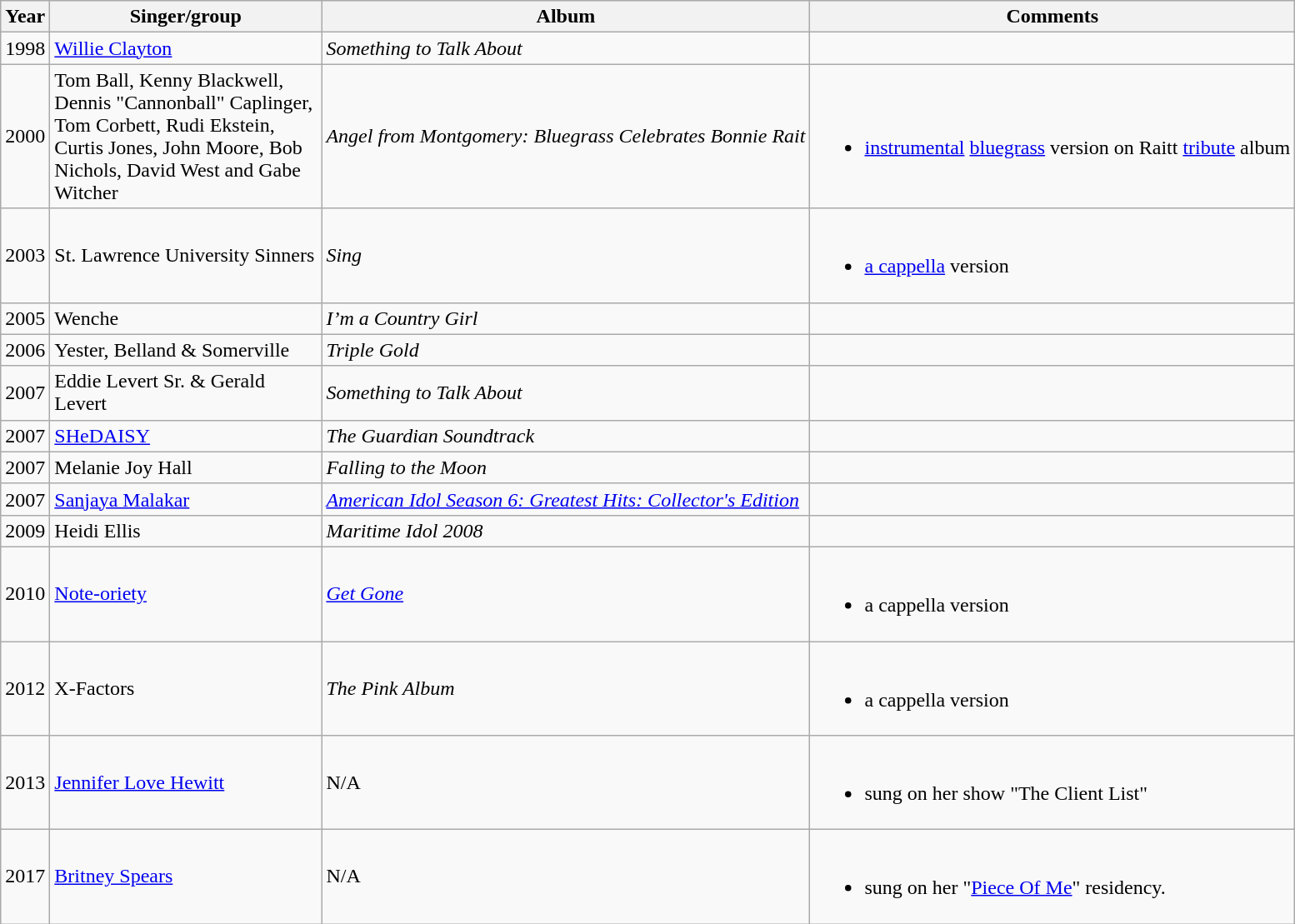<table class="wikitable">
<tr>
<th style="text-align:center;">Year</th>
<th style="text-align:center; width:210px;">Singer/group</th>
<th>Album</th>
<th>Comments</th>
</tr>
<tr>
<td>1998</td>
<td><a href='#'>Willie Clayton</a></td>
<td><em>Something to Talk About</em></td>
<td></td>
</tr>
<tr>
<td>2000</td>
<td>Tom Ball, Kenny Blackwell, Dennis "Cannonball" Caplinger, Tom Corbett, Rudi Ekstein, Curtis Jones, John Moore, Bob Nichols, David West and Gabe Witcher</td>
<td><em>Angel from Montgomery: Bluegrass Celebrates Bonnie Rait</em></td>
<td><br><ul><li><a href='#'>instrumental</a> <a href='#'>bluegrass</a> version on Raitt <a href='#'>tribute</a> album</li></ul></td>
</tr>
<tr>
<td>2003</td>
<td>St. Lawrence University Sinners</td>
<td><em>Sing</em></td>
<td><br><ul><li><a href='#'>a cappella</a> version</li></ul></td>
</tr>
<tr>
<td>2005</td>
<td>Wenche</td>
<td><em>I’m a Country Girl</em></td>
<td></td>
</tr>
<tr>
<td>2006</td>
<td>Yester, Belland & Somerville</td>
<td><em>Triple Gold</em></td>
<td></td>
</tr>
<tr>
<td>2007</td>
<td>Eddie Levert Sr. & Gerald Levert</td>
<td><em>Something to Talk About</em></td>
<td></td>
</tr>
<tr>
<td>2007</td>
<td><a href='#'>SHeDAISY</a></td>
<td><em>The Guardian Soundtrack</em></td>
<td></td>
</tr>
<tr>
<td>2007</td>
<td>Melanie Joy Hall</td>
<td><em>Falling to the Moon</em></td>
<td></td>
</tr>
<tr>
<td>2007</td>
<td><a href='#'>Sanjaya Malakar</a></td>
<td><em><a href='#'>American Idol Season 6: Greatest Hits: Collector's Edition</a></em></td>
<td></td>
</tr>
<tr>
<td>2009</td>
<td>Heidi Ellis</td>
<td><em>Maritime Idol 2008</em></td>
<td></td>
</tr>
<tr>
<td>2010</td>
<td><a href='#'>Note-oriety</a></td>
<td><a href='#'><em>Get Gone</em></a></td>
<td><br><ul><li>a cappella version</li></ul></td>
</tr>
<tr>
<td>2012</td>
<td>X-Factors</td>
<td><em>The Pink Album</em></td>
<td><br><ul><li>a cappella version</li></ul></td>
</tr>
<tr>
<td>2013</td>
<td><a href='#'>Jennifer Love Hewitt</a></td>
<td>N/A</td>
<td><br><ul><li>sung on her show "The Client List"</li></ul></td>
</tr>
<tr>
<td>2017</td>
<td><a href='#'>Britney Spears</a></td>
<td>N/A</td>
<td><br><ul><li>sung on her "<a href='#'>Piece Of Me</a>" residency.</li></ul></td>
</tr>
</table>
